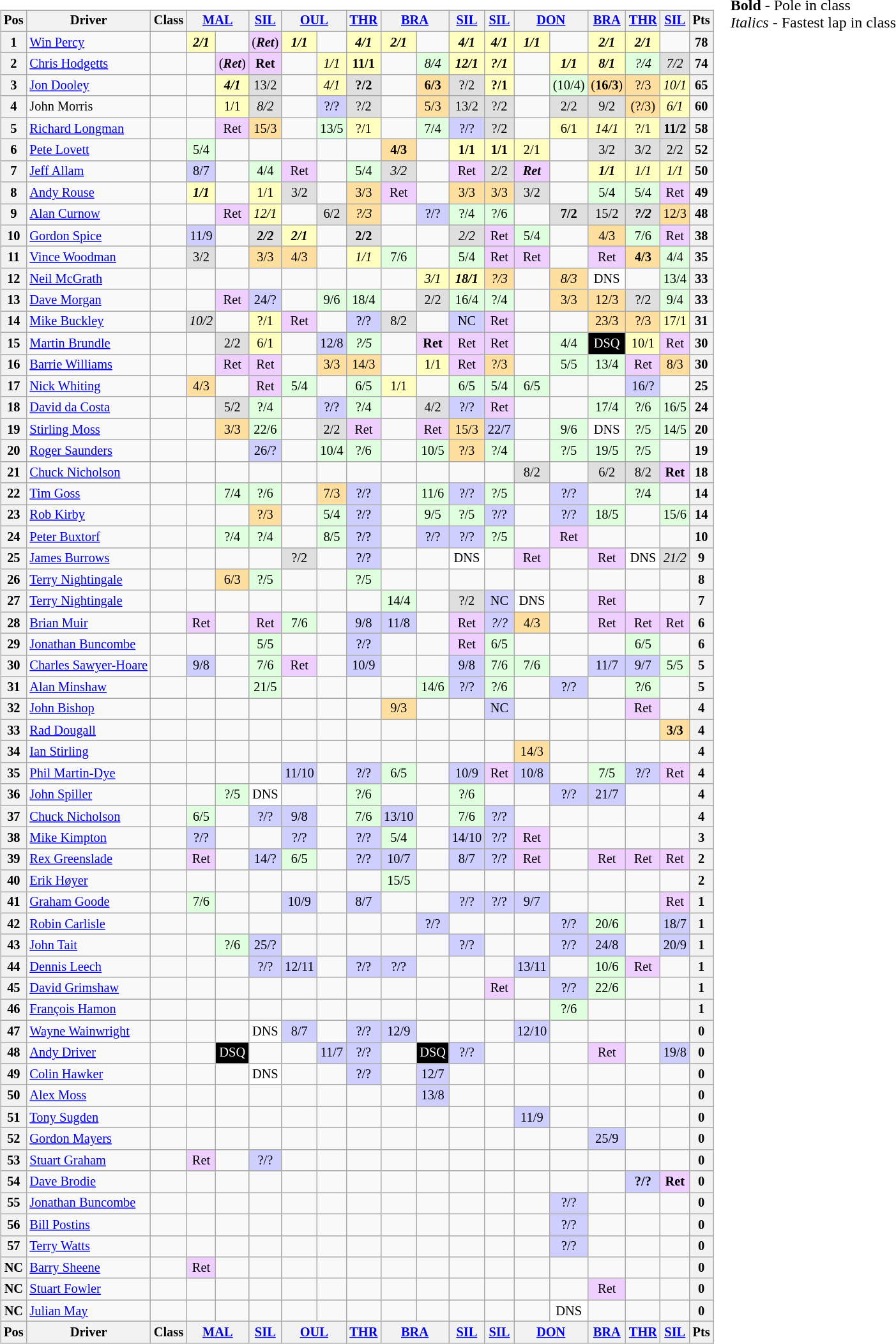<table>
<tr>
<td><br><table class="wikitable" style="font-size: 85%; text-align: center;">
<tr valign="top">
<th valign="middle">Pos</th>
<th valign="middle">Driver</th>
<th valign="middle">Class</th>
<th colspan=2><a href='#'>MAL</a></th>
<th><a href='#'>SIL</a></th>
<th colspan=2><a href='#'>OUL</a></th>
<th><a href='#'>THR</a></th>
<th colspan=2><a href='#'>BRA</a></th>
<th><a href='#'>SIL</a></th>
<th><a href='#'>SIL</a></th>
<th colspan=2><a href='#'>DON</a></th>
<th><a href='#'>BRA</a></th>
<th><a href='#'>THR</a></th>
<th><a href='#'>SIL</a></th>
<th valign="middle">Pts</th>
</tr>
<tr>
<th>1</th>
<td align=left> <a href='#'>Win Percy</a></td>
<td align=center></td>
<td style="background:#FFFFBF;"><strong><em>2/1</em></strong></td>
<td></td>
<td style="background:#EFCFFF;">(<strong><em>Ret</em></strong>)</td>
<td style="background:#FFFFBF;"><strong><em>1/1</em></strong></td>
<td></td>
<td style="background:#FFFFBF;"><strong><em>4/1</em></strong></td>
<td style="background:#FFFFBF;"><strong><em>2/1</em></strong></td>
<td></td>
<td style="background:#FFFFBF;"><strong><em>4/1</em></strong></td>
<td style="background:#FFFFBF;"><strong><em>4/1</em></strong></td>
<td style="background:#FFFFBF;"><strong><em>1/1</em></strong></td>
<td></td>
<td style="background:#FFFFBF;"><strong><em>2/1</em></strong></td>
<td style="background:#FFFFBF;"><strong><em>2/1</em></strong></td>
<td></td>
<th>78</th>
</tr>
<tr>
<th>2</th>
<td align=left> <a href='#'>Chris Hodgetts</a></td>
<td align=center></td>
<td></td>
<td style="background:#EFCFFF;">(<strong><em>Ret</em></strong>)</td>
<td style="background:#EFCFFF;"><strong>Ret</strong></td>
<td></td>
<td style="background:#FFFFBF;"><em>1/1</em></td>
<td style="background:#FFFFBF;"><strong>11/1</strong></td>
<td></td>
<td style="background:#DFFFDF;"><em>8/4</em></td>
<td style="background:#FFFFBF;"><strong><em>12/1</em></strong></td>
<td style="background:#FFFFBF;"><strong><em>?/1</em></strong></td>
<td></td>
<td style="background:#FFFFBF;"><strong><em>1/1</em></strong></td>
<td style="background:#FFFFBF;"><strong><em>8/1</em></strong></td>
<td style="background:#DFFFDF;"><em>?/4</em></td>
<td style="background:#DFDFDF;"><em>7/2</em></td>
<th>74</th>
</tr>
<tr>
<th>3</th>
<td align=left> <a href='#'>Jon Dooley</a></td>
<td align=center></td>
<td></td>
<td style="background:#FFFFBF;"><strong><em>4/1</em></strong></td>
<td style="background:#DFDFDF;">13/2</td>
<td></td>
<td style="background:#FFFFBF;"><em>4/1</em></td>
<td style="background:#DFDFDF;"><strong>?/2</strong></td>
<td></td>
<td style="background:#FFDF9F;"><strong>6/3</strong></td>
<td style="background:#DFDFDF;">?/2</td>
<td style="background:#FFFFBF;"><strong>?/1</strong></td>
<td></td>
<td style="background:#DFFFDF;">(10/4)</td>
<td style="background:#FFDF9F;">(<strong>16/3</strong>)</td>
<td style="background:#FFDF9F;">?/3</td>
<td style="background:#FFFFBF;"><em>10/1</em></td>
<th>65</th>
</tr>
<tr>
<th>4</th>
<td align=left> John Morris</td>
<td align=center></td>
<td></td>
<td style="background:#FFFFBF;">1/1</td>
<td style="background:#DFDFDF;"><em>8/2</em></td>
<td></td>
<td style="background:#CFCFFF;">?/?</td>
<td style="background:#DFDFDF;">?/2</td>
<td></td>
<td style="background:#FFDF9F;">5/3</td>
<td style="background:#DFDFDF;">13/2</td>
<td style="background:#DFDFDF;">?/2</td>
<td></td>
<td style="background:#DFDFDF;">2/2</td>
<td style="background:#DFDFDF;">9/2</td>
<td style="background:#FFDF9F;">(?/3)</td>
<td style="background:#FFFFBF;"><em>6/1</em></td>
<th>60</th>
</tr>
<tr>
<th>5</th>
<td align=left> <a href='#'>Richard Longman</a></td>
<td align=center></td>
<td></td>
<td style="background:#EFCFFF;">Ret</td>
<td style="background:#FFDF9F;">15/3</td>
<td></td>
<td style="background:#DFFFDF;">13/5</td>
<td style="background:#FFFFBF;">?/1</td>
<td></td>
<td style="background:#DFFFDF;">7/4</td>
<td style="background:#CFCFFF;">?/?</td>
<td style="background:#DFDFDF;">?/2</td>
<td></td>
<td style="background:#FFFFBF;">6/1</td>
<td style="background:#FFFFBF;"><em>14/1</em></td>
<td style="background:#FFFFBF;">?/1</td>
<td style="background:#DFDFDF;"><strong>11/2</strong></td>
<th>58</th>
</tr>
<tr>
<th>6</th>
<td align=left> <a href='#'>Pete Lovett</a></td>
<td align=center></td>
<td style="background:#DFFFDF;">5/4</td>
<td></td>
<td></td>
<td></td>
<td></td>
<td></td>
<td style="background:#FFDF9F;"><strong>4/3</strong></td>
<td></td>
<td style="background:#FFFFBF;"><strong>1/1</strong></td>
<td style="background:#FFFFBF;"><strong>1/1</strong></td>
<td style="background:#FFFFBF;">2/1</td>
<td></td>
<td style="background:#DFDFDF;">3/2</td>
<td style="background:#DFDFDF;">3/2</td>
<td style="background:#DFDFDF;">2/2</td>
<th>52</th>
</tr>
<tr>
<th>7</th>
<td align=left> <a href='#'>Jeff Allam</a></td>
<td align=center></td>
<td style="background:#CFCFFF;">8/7</td>
<td></td>
<td style="background:#DFFFDF;">4/4</td>
<td style="background:#EFCFFF;">Ret</td>
<td></td>
<td style="background:#DFFFDF;">5/4</td>
<td style="background:#DFDFDF;"><em>3/2</em></td>
<td></td>
<td style="background:#EFCFFF;">Ret</td>
<td style="background:#DFDFDF;">2/2</td>
<td style="background:#EFCFFF;"><strong><em>Ret</em></strong></td>
<td></td>
<td style="background:#FFFFBF;"><strong><em>1/1</em></strong></td>
<td style="background:#FFFFBF;"><em>1/1</em></td>
<td style="background:#FFFFBF;"><em>1/1</em></td>
<th>50</th>
</tr>
<tr>
<th>8</th>
<td align=left> <a href='#'>Andy Rouse</a></td>
<td align=center></td>
<td style="background:#FFFFBF;"><strong><em>1/1</em></strong></td>
<td></td>
<td style="background:#FFFFBF;">1/1</td>
<td style="background:#DFDFDF;">3/2</td>
<td></td>
<td style="background:#FFDF9F;">3/3</td>
<td style="background:#EFCFFF;">Ret</td>
<td></td>
<td style="background:#FFDF9F;">3/3</td>
<td style="background:#FFDF9F;">3/3</td>
<td style="background:#DFDFDF;">3/2</td>
<td></td>
<td style="background:#DFFFDF;">5/4</td>
<td style="background:#DFFFDF;">5/4</td>
<td style="background:#EFCFFF;">Ret</td>
<th>49</th>
</tr>
<tr>
<th>9</th>
<td align=left> <a href='#'>Alan Curnow</a></td>
<td align=center></td>
<td></td>
<td style="background:#EFCFFF;">Ret</td>
<td style="background:#FFFFBF;"><em>12/1</em></td>
<td></td>
<td style="background:#DFDFDF;">6/2</td>
<td style="background:#FFDF9F;"><em>?/3</em></td>
<td></td>
<td style="background:#CFCFFF;">?/?</td>
<td style="background:#DFFFDF;">?/4</td>
<td style="background:#DFFFDF;">?/6</td>
<td></td>
<td style="background:#DFDFDF;"><strong>7/2</strong></td>
<td style="background:#DFDFDF;">15/2</td>
<td style="background:#DFDFDF;"><strong><em>?/2</em></strong></td>
<td style="background:#FFDF9F;">12/3</td>
<th>48</th>
</tr>
<tr>
<th>10</th>
<td align=left> <a href='#'>Gordon Spice</a></td>
<td align=center></td>
<td style="background:#CFCFFF;">11/9</td>
<td></td>
<td style="background:#DFDFDF;"><strong><em>2/2</em></strong></td>
<td style="background:#FFFFBF;"><strong><em>2/1</em></strong></td>
<td></td>
<td style="background:#DFDFDF;"><strong>2/2</strong></td>
<td></td>
<td></td>
<td style="background:#DFDFDF;"><em>2/2</em></td>
<td style="background:#EFCFFF;">Ret</td>
<td style="background:#DFFFDF;">5/4</td>
<td></td>
<td style="background:#FFDF9F;">4/3</td>
<td style="background:#DFFFDF;">7/6</td>
<td style="background:#EFCFFF;">Ret</td>
<th>38</th>
</tr>
<tr>
<th>11</th>
<td align=left> <a href='#'>Vince Woodman</a></td>
<td align=center></td>
<td style="background:#DFDFDF;">3/2</td>
<td></td>
<td style="background:#FFDF9F;">3/3</td>
<td style="background:#FFDF9F;">4/3</td>
<td></td>
<td style="background:#FFFFBF;"><em>1/1</em></td>
<td style="background:#DFFFDF;">7/6</td>
<td></td>
<td style="background:#DFFFDF;">5/4</td>
<td style="background:#EFCFFF;">Ret</td>
<td style="background:#EFCFFF;">Ret</td>
<td></td>
<td style="background:#EFCFFF;">Ret</td>
<td style="background:#FFDF9F;"><strong>4/3</strong></td>
<td style="background:#DFFFDF;">4/4</td>
<th>35</th>
</tr>
<tr>
<th>12</th>
<td align=left> <a href='#'>Neil McGrath</a></td>
<td align=center></td>
<td></td>
<td></td>
<td></td>
<td></td>
<td></td>
<td></td>
<td></td>
<td style="background:#FFFFBF;"><em>3/1</em></td>
<td style="background:#FFFFBF;"><strong><em>18/1</em></strong></td>
<td style="background:#FFDF9F;"><em>?/3</em></td>
<td></td>
<td style="background:#FFDF9F;"><em>8/3</em></td>
<td style="background:#FFFFFF;">DNS</td>
<td></td>
<td style="background:#DFFFDF;">13/4</td>
<th>33</th>
</tr>
<tr>
<th>13</th>
<td align=left> <a href='#'>Dave Morgan</a></td>
<td align=center></td>
<td></td>
<td style="background:#EFCFFF;">Ret</td>
<td style="background:#CFCFFF;">24/?</td>
<td></td>
<td style="background:#DFFFDF;">9/6</td>
<td style="background:#DFFFDF;">18/4</td>
<td></td>
<td style="background:#DFDFDF;">2/2</td>
<td style="background:#DFFFDF;">16/4</td>
<td style="background:#DFFFDF;">?/4</td>
<td></td>
<td style="background:#FFDF9F;">3/3</td>
<td style="background:#FFDF9F;">12/3</td>
<td style="background:#DFDFDF;">?/2</td>
<td style="background:#DFFFDF;">9/4</td>
<th>33</th>
</tr>
<tr>
<th>14</th>
<td align=left> <a href='#'>Mike Buckley</a></td>
<td align=center></td>
<td style="background:#DFDFDF;"><em>10/2</em></td>
<td></td>
<td style="background:#FFFFBF;">?/1</td>
<td style="background:#EFCFFF;">Ret</td>
<td></td>
<td style="background:#CFCFFF;">?/?</td>
<td style="background:#DFDFDF;">8/2</td>
<td></td>
<td style="background:#CFCFFF;">NC</td>
<td style="background:#EFCFFF;">Ret</td>
<td></td>
<td></td>
<td style="background:#FFDF9F;">23/3</td>
<td style="background:#FFDF9F;">?/3</td>
<td style="background:#FFFFBF;">17/1</td>
<th>31</th>
</tr>
<tr>
<th>15</th>
<td align=left> <a href='#'>Martin Brundle</a></td>
<td align=center></td>
<td></td>
<td style="background:#DFDFDF;">2/2</td>
<td style="background:#FFFFBF;">6/1</td>
<td></td>
<td style="background:#CFCFFF;">12/8</td>
<td style="background:#DFFFDF;"><em>?/5</em></td>
<td></td>
<td style="background:#EFCFFF;"><strong>Ret</strong></td>
<td style="background:#EFCFFF;">Ret</td>
<td style="background:#EFCFFF;">Ret</td>
<td></td>
<td style="background:#DFFFDF;">4/4</td>
<td style="background:#000000; color:white">DSQ</td>
<td style="background:#FFFFBF;">10/1</td>
<td style="background:#EFCFFF;">Ret</td>
<th>30</th>
</tr>
<tr>
<th>16</th>
<td align=left> <a href='#'>Barrie Williams</a></td>
<td align=center></td>
<td></td>
<td style="background:#EFCFFF;">Ret</td>
<td style="background:#EFCFFF;">Ret</td>
<td></td>
<td style="background:#FFDF9F;">3/3</td>
<td style="background:#FFDF9F;">14/3</td>
<td></td>
<td style="background:#FFFFBF;">1/1</td>
<td style="background:#EFCFFF;">Ret</td>
<td style="background:#FFDF9F;">?/3</td>
<td></td>
<td style="background:#DFFFDF;">5/5</td>
<td style="background:#DFFFDF;">13/4</td>
<td style="background:#EFCFFF;">Ret</td>
<td style="background:#FFDF9F;">8/3</td>
<th>30</th>
</tr>
<tr>
<th>17</th>
<td align=left> <a href='#'>Nick Whiting</a></td>
<td align=center></td>
<td style="background:#FFDF9F;">4/3</td>
<td></td>
<td style="background:#EFCFFF;">Ret</td>
<td style="background:#DFFFDF;">5/4</td>
<td></td>
<td style="background:#DFFFDF;">6/5</td>
<td style="background:#FFFFBF;">1/1</td>
<td></td>
<td style="background:#DFFFDF;">6/5</td>
<td style="background:#DFFFDF;">5/4</td>
<td style="background:#DFFFDF;">6/5</td>
<td></td>
<td></td>
<td style="background:#CFCFFF;">16/?</td>
<td></td>
<th>25</th>
</tr>
<tr>
<th>18</th>
<td align=left> <a href='#'>David da Costa</a></td>
<td align=center></td>
<td></td>
<td style="background:#DFDFDF;">5/2</td>
<td style="background:#DFFFDF;">?/4</td>
<td></td>
<td style="background:#CFCFFF;">?/?</td>
<td style="background:#DFFFDF;">?/4</td>
<td></td>
<td style="background:#DFDFDF;">4/2</td>
<td style="background:#CFCFFF;">?/?</td>
<td style="background:#EFCFFF;">Ret</td>
<td></td>
<td></td>
<td style="background:#DFFFDF;">17/4</td>
<td style="background:#DFFFDF;">?/6</td>
<td style="background:#DFFFDF;">16/5</td>
<th>24</th>
</tr>
<tr>
<th>19</th>
<td align=left> <a href='#'>Stirling Moss</a></td>
<td align=center></td>
<td></td>
<td style="background:#FFDF9F;">3/3</td>
<td style="background:#DFFFDF;">22/6</td>
<td></td>
<td style="background:#DFDFDF;">2/2</td>
<td style="background:#EFCFFF;">Ret</td>
<td></td>
<td style="background:#EFCFFF;">Ret</td>
<td style="background:#FFDF9F;">15/3</td>
<td style="background:#CFCFFF;">22/7</td>
<td></td>
<td style="background:#DFFFDF;">9/6</td>
<td style="background:#FFFFFF;">DNS</td>
<td style="background:#DFFFDF;">?/5</td>
<td style="background:#DFFFDF;">14/5</td>
<th>20</th>
</tr>
<tr>
<th>20</th>
<td align=left> <a href='#'>Roger Saunders</a></td>
<td align=center></td>
<td></td>
<td></td>
<td style="background:#CFCFFF;">26/?</td>
<td></td>
<td style="background:#DFFFDF;">10/4</td>
<td style="background:#DFFFDF;">?/6</td>
<td></td>
<td style="background:#DFFFDF;">10/5</td>
<td style="background:#FFDF9F;">?/3</td>
<td style="background:#DFFFDF;">?/4</td>
<td></td>
<td style="background:#DFFFDF;">?/5</td>
<td style="background:#DFFFDF;">19/5</td>
<td style="background:#DFFFDF;">?/5</td>
<td></td>
<th>19</th>
</tr>
<tr>
<th>21</th>
<td align=left> <a href='#'>Chuck Nicholson</a></td>
<td align=center></td>
<td></td>
<td></td>
<td></td>
<td></td>
<td></td>
<td></td>
<td></td>
<td></td>
<td></td>
<td></td>
<td style="background:#DFDFDF;">8/2</td>
<td></td>
<td style="background:#DFDFDF;">6/2</td>
<td style="background:#DFDFDF;">8/2</td>
<td style="background:#EFCFFF;"><strong>Ret</strong></td>
<th>18</th>
</tr>
<tr>
<th>22</th>
<td align=left> <a href='#'>Tim Goss</a></td>
<td align=center></td>
<td></td>
<td style="background:#DFFFDF;">7/4</td>
<td style="background:#DFFFDF;">?/6</td>
<td></td>
<td style="background:#FFDF9F;">7/3</td>
<td style="background:#CFCFFF;">?/?</td>
<td></td>
<td style="background:#DFFFDF;">11/6</td>
<td style="background:#CFCFFF;">?/?</td>
<td style="background:#DFFFDF;">?/5</td>
<td></td>
<td style="background:#CFCFFF;">?/?</td>
<td></td>
<td style="background:#DFFFDF;">?/4</td>
<td></td>
<th>14</th>
</tr>
<tr>
<th>23</th>
<td align=left> <a href='#'>Rob Kirby</a></td>
<td align=center></td>
<td></td>
<td></td>
<td style="background:#FFDF9F;">?/3</td>
<td></td>
<td style="background:#DFFFDF;">5/4</td>
<td style="background:#CFCFFF;">?/?</td>
<td></td>
<td style="background:#DFFFDF;">9/5</td>
<td style="background:#DFFFDF;">?/5</td>
<td style="background:#CFCFFF;">?/?</td>
<td></td>
<td style="background:#CFCFFF;">?/?</td>
<td style="background:#DFFFDF;">18/5</td>
<td></td>
<td style="background:#DFFFDF;">15/6</td>
<th>14</th>
</tr>
<tr>
<th>24</th>
<td align=left> <a href='#'>Peter Buxtorf</a></td>
<td align=center></td>
<td></td>
<td style="background:#DFFFDF;">?/4</td>
<td style="background:#DFFFDF;">?/4</td>
<td></td>
<td style="background:#DFFFDF;">8/5</td>
<td style="background:#CFCFFF;">?/?</td>
<td></td>
<td style="background:#CFCFFF;">?/?</td>
<td style="background:#CFCFFF;">?/?</td>
<td style="background:#DFFFDF;">?/5</td>
<td></td>
<td style="background:#EFCFFF;">Ret</td>
<td></td>
<td></td>
<td></td>
<th>10</th>
</tr>
<tr>
<th>25</th>
<td align=left> <a href='#'>James Burrows</a></td>
<td align=center></td>
<td></td>
<td></td>
<td></td>
<td style="background:#DFDFDF;">?/2</td>
<td></td>
<td style="background:#CFCFFF;">?/?</td>
<td></td>
<td></td>
<td style="background:#FFFFFF;">DNS</td>
<td></td>
<td style="background:#EFCFFF;">Ret</td>
<td></td>
<td style="background:#EFCFFF;">Ret</td>
<td style="background:#FFFFFF;">DNS</td>
<td style="background:#DFDFDF;"><em>21/2</em></td>
<th>9</th>
</tr>
<tr>
<th>26</th>
<td align=left> <a href='#'>Terry Nightingale</a></td>
<td align=center></td>
<td></td>
<td style="background:#FFDF9F;">6/3</td>
<td style="background:#DFFFDF;">?/5</td>
<td></td>
<td></td>
<td style="background:#DFFFDF;">?/5</td>
<td></td>
<td></td>
<td></td>
<td></td>
<td></td>
<td></td>
<td></td>
<td></td>
<td></td>
<th>8</th>
</tr>
<tr>
<th>27</th>
<td align=left> <a href='#'>Terry Nightingale</a></td>
<td align=center></td>
<td></td>
<td></td>
<td></td>
<td></td>
<td></td>
<td></td>
<td style="background:#DFFFDF;">14/4</td>
<td></td>
<td style="background:#DFDFDF;">?/2</td>
<td style="background:#CFCFFF;">NC</td>
<td style="background:#FFFFFF;">DNS</td>
<td></td>
<td style="background:#EFCFFF;">Ret</td>
<td></td>
<td></td>
<th>7</th>
</tr>
<tr>
<th>28</th>
<td align=left> <a href='#'>Brian Muir</a></td>
<td align=center></td>
<td style="background:#EFCFFF;">Ret</td>
<td></td>
<td style="background:#EFCFFF;">Ret</td>
<td style="background:#DFFFDF;">7/6</td>
<td></td>
<td style="background:#CFCFFF;">9/8</td>
<td style="background:#CFCFFF;">11/8</td>
<td></td>
<td style="background:#EFCFFF;">Ret</td>
<td style="background:#CFCFFF;"><em>?/?</em></td>
<td style="background:#FFDF9F;">4/3</td>
<td></td>
<td style="background:#EFCFFF;">Ret</td>
<td style="background:#EFCFFF;">Ret</td>
<td style="background:#EFCFFF;">Ret</td>
<th>6</th>
</tr>
<tr>
<th>29</th>
<td align=left> <a href='#'>Jonathan Buncombe</a></td>
<td align=center></td>
<td></td>
<td></td>
<td style="background:#DFFFDF;">5/5</td>
<td></td>
<td></td>
<td style="background:#CFCFFF;">?/?</td>
<td></td>
<td></td>
<td style="background:#EFCFFF;">Ret</td>
<td style="background:#DFFFDF;">6/5</td>
<td></td>
<td></td>
<td></td>
<td style="background:#DFFFDF;">6/5</td>
<td></td>
<th>6</th>
</tr>
<tr>
<th>30</th>
<td align=left> <a href='#'>Charles Sawyer-Hoare</a></td>
<td align=center></td>
<td style="background:#CFCFFF;">9/8</td>
<td></td>
<td style="background:#DFFFDF;">7/6</td>
<td style="background:#EFCFFF;">Ret</td>
<td></td>
<td style="background:#CFCFFF;">10/9</td>
<td></td>
<td></td>
<td style="background:#CFCFFF;">9/8</td>
<td style="background:#DFFFDF;">7/6</td>
<td style="background:#DFFFDF;">7/6</td>
<td></td>
<td style="background:#CFCFFF;">11/7</td>
<td style="background:#CFCFFF;">9/7</td>
<td style="background:#DFFFDF;">5/5</td>
<th>5</th>
</tr>
<tr>
<th>31</th>
<td align=left> <a href='#'>Alan Minshaw</a></td>
<td align=center></td>
<td></td>
<td></td>
<td style="background:#DFFFDF;">21/5</td>
<td></td>
<td></td>
<td></td>
<td></td>
<td style="background:#DFFFDF;">14/6</td>
<td style="background:#CFCFFF;">?/?</td>
<td style="background:#DFFFDF;">?/6</td>
<td></td>
<td style="background:#CFCFFF;">?/?</td>
<td></td>
<td style="background:#DFFFDF;">?/6</td>
<td></td>
<th>5</th>
</tr>
<tr>
<th>32</th>
<td align=left> <a href='#'>John Bishop</a></td>
<td align=center></td>
<td></td>
<td></td>
<td></td>
<td></td>
<td></td>
<td></td>
<td style="background:#FFDF9F;">9/3</td>
<td></td>
<td></td>
<td style="background:#CFCFFF;">NC</td>
<td></td>
<td></td>
<td></td>
<td style="background:#EFCFFF;">Ret</td>
<td></td>
<th>4</th>
</tr>
<tr>
<th>33</th>
<td align=left> <a href='#'>Rad Dougall</a></td>
<td align=center></td>
<td></td>
<td></td>
<td></td>
<td></td>
<td></td>
<td></td>
<td></td>
<td></td>
<td></td>
<td></td>
<td></td>
<td></td>
<td></td>
<td></td>
<td style="background:#FFDF9F;"><strong>3/3</strong></td>
<th>4</th>
</tr>
<tr>
<th>34</th>
<td align=left> <a href='#'>Ian Stirling</a></td>
<td align=center></td>
<td></td>
<td></td>
<td></td>
<td></td>
<td></td>
<td></td>
<td></td>
<td></td>
<td></td>
<td></td>
<td style="background:#FFDF9F;">14/3</td>
<td></td>
<td></td>
<td></td>
<td></td>
<th>4</th>
</tr>
<tr>
<th>35</th>
<td align=left> <a href='#'>Phil Martin-Dye</a></td>
<td align=center></td>
<td></td>
<td></td>
<td></td>
<td style="background:#CFCFFF;">11/10</td>
<td></td>
<td style="background:#CFCFFF;">?/?</td>
<td style="background:#DFFFDF;">6/5</td>
<td></td>
<td style="background:#CFCFFF;">10/9</td>
<td style="background:#EFCFFF;">Ret</td>
<td style="background:#CFCFFF;">10/8</td>
<td></td>
<td style="background:#DFFFDF;">7/5</td>
<td style="background:#CFCFFF;">?/?</td>
<td style="background:#EFCFFF;">Ret</td>
<th>4</th>
</tr>
<tr>
<th>36</th>
<td align=left> <a href='#'>John Spiller</a></td>
<td align=center></td>
<td></td>
<td style="background:#DFFFDF;">?/5</td>
<td style="background:#FFFFFF;">DNS</td>
<td></td>
<td></td>
<td style="background:#DFFFDF;">?/6</td>
<td></td>
<td></td>
<td style="background:#DFFFDF;">?/6</td>
<td></td>
<td></td>
<td style="background:#CFCFFF;">?/?</td>
<td style="background:#CFCFFF;">21/7</td>
<td></td>
<td></td>
<th>4</th>
</tr>
<tr>
<th>37</th>
<td align=left> <a href='#'>Chuck Nicholson</a></td>
<td align=center></td>
<td style="background:#DFFFDF;">6/5</td>
<td></td>
<td style="background:#CFCFFF;">?/?</td>
<td style="background:#CFCFFF;">9/8</td>
<td></td>
<td style="background:#DFFFDF;">7/6</td>
<td style="background:#CFCFFF;">13/10</td>
<td></td>
<td style="background:#DFFFDF;">7/6</td>
<td style="background:#CFCFFF;">?/?</td>
<td></td>
<td></td>
<td></td>
<td></td>
<td></td>
<th>4</th>
</tr>
<tr>
<th>38</th>
<td align=left> <a href='#'>Mike Kimpton</a></td>
<td align=center></td>
<td style="background:#CFCFFF;">?/?</td>
<td></td>
<td></td>
<td style="background:#CFCFFF;">?/?</td>
<td></td>
<td style="background:#CFCFFF;">?/?</td>
<td style="background:#DFFFDF;">5/4</td>
<td></td>
<td style="background:#CFCFFF;">14/10</td>
<td style="background:#CFCFFF;">?/?</td>
<td style="background:#EFCFFF;">Ret</td>
<td></td>
<td></td>
<td></td>
<td></td>
<th>3</th>
</tr>
<tr>
<th>39</th>
<td align=left> <a href='#'>Rex Greenslade</a></td>
<td align=center></td>
<td style="background:#EFCFFF;">Ret</td>
<td></td>
<td style="background:#CFCFFF;">14/?</td>
<td style="background:#DFFFDF;">6/5</td>
<td></td>
<td style="background:#CFCFFF;">?/?</td>
<td style="background:#CFCFFF;">10/7</td>
<td></td>
<td style="background:#CFCFFF;">8/7</td>
<td style="background:#CFCFFF;">?/?</td>
<td style="background:#EFCFFF;">Ret</td>
<td></td>
<td style="background:#EFCFFF;">Ret</td>
<td style="background:#EFCFFF;">Ret</td>
<td style="background:#EFCFFF;">Ret</td>
<th>2</th>
</tr>
<tr>
<th>40</th>
<td align=left> <a href='#'>Erik Høyer</a></td>
<td align=center></td>
<td></td>
<td></td>
<td></td>
<td></td>
<td></td>
<td></td>
<td style="background:#DFFFDF;">15/5</td>
<td></td>
<td></td>
<td></td>
<td></td>
<td></td>
<td></td>
<td></td>
<td></td>
<th>2</th>
</tr>
<tr>
<th>41</th>
<td align=left> <a href='#'>Graham Goode</a></td>
<td align=center></td>
<td style="background:#DFFFDF;">7/6</td>
<td></td>
<td></td>
<td style="background:#CFCFFF;">10/9</td>
<td></td>
<td style="background:#CFCFFF;">8/7</td>
<td></td>
<td></td>
<td style="background:#CFCFFF;">?/?</td>
<td style="background:#CFCFFF;">?/?</td>
<td style="background:#CFCFFF;">9/7</td>
<td></td>
<td></td>
<td></td>
<td style="background:#EFCFFF;">Ret</td>
<th>1</th>
</tr>
<tr>
<th>42</th>
<td align=left> <a href='#'>Robin Carlisle</a></td>
<td align=center></td>
<td></td>
<td></td>
<td></td>
<td></td>
<td></td>
<td></td>
<td></td>
<td style="background:#CFCFFF;">?/?</td>
<td></td>
<td></td>
<td></td>
<td style="background:#CFCFFF;">?/?</td>
<td style="background:#DFFFDF;">20/6</td>
<td></td>
<td style="background:#CFCFFF;">18/7</td>
<th>1</th>
</tr>
<tr>
<th>43</th>
<td align=left> <a href='#'>John Tait</a></td>
<td align=center></td>
<td></td>
<td style="background:#DFFFDF;">?/6</td>
<td style="background:#CFCFFF;">25/?</td>
<td></td>
<td></td>
<td></td>
<td></td>
<td></td>
<td style="background:#CFCFFF;">?/?</td>
<td></td>
<td></td>
<td style="background:#CFCFFF;">?/?</td>
<td style="background:#CFCFFF;">24/8</td>
<td></td>
<td style="background:#CFCFFF;">20/9</td>
<th>1</th>
</tr>
<tr>
<th>44</th>
<td align=left> <a href='#'>Dennis Leech</a></td>
<td align=center></td>
<td></td>
<td></td>
<td style="background:#CFCFFF;">?/?</td>
<td style="background:#CFCFFF;">12/11</td>
<td></td>
<td style="background:#CFCFFF;">?/?</td>
<td style="background:#CFCFFF;">?/?</td>
<td></td>
<td></td>
<td></td>
<td style="background:#CFCFFF;">13/11</td>
<td></td>
<td style="background:#DFFFDF;">10/6</td>
<td style="background:#EFCFFF;">Ret</td>
<td></td>
<th>1</th>
</tr>
<tr>
<th>45</th>
<td align=left> <a href='#'>David Grimshaw</a></td>
<td align=center></td>
<td></td>
<td></td>
<td></td>
<td></td>
<td></td>
<td></td>
<td></td>
<td></td>
<td></td>
<td style="background:#EFCFFF;">Ret</td>
<td></td>
<td style="background:#CFCFFF;">?/?</td>
<td style="background:#DFFFDF;">22/6</td>
<td></td>
<td></td>
<th>1</th>
</tr>
<tr>
<th>46</th>
<td align=left> <a href='#'>François Hamon</a></td>
<td align=center></td>
<td></td>
<td></td>
<td></td>
<td></td>
<td></td>
<td></td>
<td></td>
<td></td>
<td></td>
<td></td>
<td></td>
<td style="background:#DFFFDF;">?/6</td>
<td></td>
<td></td>
<td></td>
<th>1</th>
</tr>
<tr>
<th>47</th>
<td align=left> <a href='#'>Wayne Wainwright</a></td>
<td align=center></td>
<td></td>
<td></td>
<td style="background:#FFFFFF;">DNS</td>
<td style="background:#CFCFFF;">8/7</td>
<td></td>
<td style="background:#CFCFFF;">?/?</td>
<td style="background:#CFCFFF;">12/9</td>
<td></td>
<td></td>
<td></td>
<td style="background:#CFCFFF;">12/10</td>
<td></td>
<td></td>
<td></td>
<td></td>
<th>0</th>
</tr>
<tr>
<th>48</th>
<td align=left> <a href='#'>Andy Driver</a></td>
<td align=center></td>
<td></td>
<td style="background:#000000; color:white">DSQ</td>
<td></td>
<td></td>
<td style="background:#CFCFFF;">11/7</td>
<td style="background:#CFCFFF;">?/?</td>
<td></td>
<td style="background:#000000; color:white">DSQ</td>
<td style="background:#CFCFFF;">?/?</td>
<td></td>
<td></td>
<td></td>
<td style="background:#EFCFFF;">Ret</td>
<td></td>
<td style="background:#CFCFFF;">19/8</td>
<th>0</th>
</tr>
<tr>
<th>49</th>
<td align=left> <a href='#'>Colin Hawker</a></td>
<td align=center></td>
<td></td>
<td></td>
<td style="background:#FFFFFF;">DNS</td>
<td></td>
<td></td>
<td style="background:#CFCFFF;">?/?</td>
<td></td>
<td style="background:#CFCFFF;">12/7</td>
<td></td>
<td></td>
<td></td>
<td></td>
<td></td>
<td></td>
<td></td>
<th>0</th>
</tr>
<tr>
<th>50</th>
<td align=left> <a href='#'>Alex Moss</a></td>
<td align=center></td>
<td></td>
<td></td>
<td></td>
<td></td>
<td></td>
<td></td>
<td></td>
<td style="background:#CFCFFF;">13/8</td>
<td></td>
<td></td>
<td></td>
<td></td>
<td></td>
<td></td>
<td></td>
<th>0</th>
</tr>
<tr>
<th>51</th>
<td align=left> <a href='#'>Tony Sugden</a></td>
<td align=center></td>
<td></td>
<td></td>
<td></td>
<td></td>
<td></td>
<td></td>
<td></td>
<td></td>
<td></td>
<td></td>
<td style="background:#CFCFFF;">11/9</td>
<td></td>
<td></td>
<td></td>
<td></td>
<th>0</th>
</tr>
<tr>
<th>52</th>
<td align=left> <a href='#'>Gordon Mayers</a></td>
<td align=center></td>
<td></td>
<td></td>
<td></td>
<td></td>
<td></td>
<td></td>
<td></td>
<td></td>
<td></td>
<td></td>
<td></td>
<td></td>
<td style="background:#CFCFFF;">25/9</td>
<td></td>
<td></td>
<th>0</th>
</tr>
<tr>
<th>53</th>
<td align=left> <a href='#'>Stuart Graham</a></td>
<td align=center></td>
<td style="background:#EFCFFF;">Ret</td>
<td></td>
<td style="background:#CFCFFF;">?/?</td>
<td></td>
<td></td>
<td></td>
<td></td>
<td></td>
<td></td>
<td></td>
<td></td>
<td></td>
<td></td>
<td></td>
<td></td>
<th>0</th>
</tr>
<tr>
<th>54</th>
<td align=left> <a href='#'>Dave Brodie</a></td>
<td align=center></td>
<td></td>
<td></td>
<td></td>
<td></td>
<td></td>
<td></td>
<td></td>
<td></td>
<td></td>
<td></td>
<td></td>
<td></td>
<td></td>
<td style="background:#CFCFFF;"><strong>?/?</strong></td>
<td style="background:#EFCFFF;"><strong>Ret</strong></td>
<th>0</th>
</tr>
<tr>
<th>55</th>
<td align=left> <a href='#'>Jonathan Buncombe</a></td>
<td align=center></td>
<td></td>
<td></td>
<td></td>
<td></td>
<td></td>
<td></td>
<td></td>
<td></td>
<td></td>
<td></td>
<td></td>
<td style="background:#CFCFFF;">?/?</td>
<td></td>
<td></td>
<td></td>
<th>0</th>
</tr>
<tr>
<th>56</th>
<td align=left> <a href='#'>Bill Postins</a></td>
<td align=center></td>
<td></td>
<td></td>
<td></td>
<td></td>
<td></td>
<td></td>
<td></td>
<td></td>
<td></td>
<td></td>
<td></td>
<td style="background:#CFCFFF;">?/?</td>
<td></td>
<td></td>
<td></td>
<th>0</th>
</tr>
<tr>
<th>57</th>
<td align=left> <a href='#'>Terry Watts</a></td>
<td align=center></td>
<td></td>
<td></td>
<td></td>
<td></td>
<td></td>
<td></td>
<td></td>
<td></td>
<td></td>
<td></td>
<td></td>
<td style="background:#CFCFFF;">?/?</td>
<td></td>
<td></td>
<td></td>
<th>0</th>
</tr>
<tr>
<th>NC</th>
<td align=left> <a href='#'>Barry Sheene</a></td>
<td align=center></td>
<td style="background:#EFCFFF;">Ret</td>
<td></td>
<td></td>
<td></td>
<td></td>
<td></td>
<td></td>
<td></td>
<td></td>
<td></td>
<td></td>
<td></td>
<td></td>
<td></td>
<td></td>
<th>0</th>
</tr>
<tr>
<th>NC</th>
<td align=left> <a href='#'>Stuart Fowler</a></td>
<td align=center></td>
<td></td>
<td></td>
<td></td>
<td></td>
<td></td>
<td></td>
<td></td>
<td></td>
<td></td>
<td></td>
<td></td>
<td></td>
<td style="background:#EFCFFF;">Ret</td>
<td></td>
<td></td>
<th>0</th>
</tr>
<tr>
<th>NC</th>
<td align=left> <a href='#'>Julian May</a></td>
<td align=center></td>
<td></td>
<td></td>
<td></td>
<td></td>
<td></td>
<td></td>
<td></td>
<td></td>
<td></td>
<td></td>
<td></td>
<td style="background:#FFFFFF;">DNS</td>
<td></td>
<td></td>
<td></td>
<th>0</th>
</tr>
<tr valign="top">
<th valign="middle">Pos</th>
<th valign="middle">Driver</th>
<th valign="middle">Class</th>
<th colspan=2><a href='#'>MAL</a></th>
<th><a href='#'>SIL</a></th>
<th colspan=2><a href='#'>OUL</a></th>
<th><a href='#'>THR</a></th>
<th colspan=2><a href='#'>BRA</a></th>
<th><a href='#'>SIL</a></th>
<th><a href='#'>SIL</a></th>
<th colspan=2><a href='#'>DON</a></th>
<th><a href='#'>BRA</a></th>
<th><a href='#'>THR</a></th>
<th><a href='#'>SIL</a></th>
<th valign="middle">Pts</th>
</tr>
</table>
</td>
<td valign="top"><br>
<span><strong>Bold</strong> - Pole in class<br>
<em>Italics</em> - Fastest lap in class</span></td>
</tr>
</table>
